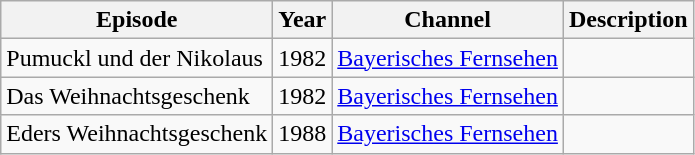<table class="wikitable sortable">
<tr>
<th>Episode</th>
<th>Year</th>
<th>Channel</th>
<th>Description</th>
</tr>
<tr>
<td>Pumuckl und der Nikolaus</td>
<td>1982</td>
<td><a href='#'>Bayerisches Fernsehen</a></td>
<td></td>
</tr>
<tr>
<td>Das Weihnachtsgeschenk</td>
<td>1982</td>
<td><a href='#'>Bayerisches Fernsehen</a></td>
<td></td>
</tr>
<tr>
<td>Eders Weihnachtsgeschenk</td>
<td>1988</td>
<td><a href='#'>Bayerisches Fernsehen</a></td>
<td></td>
</tr>
</table>
